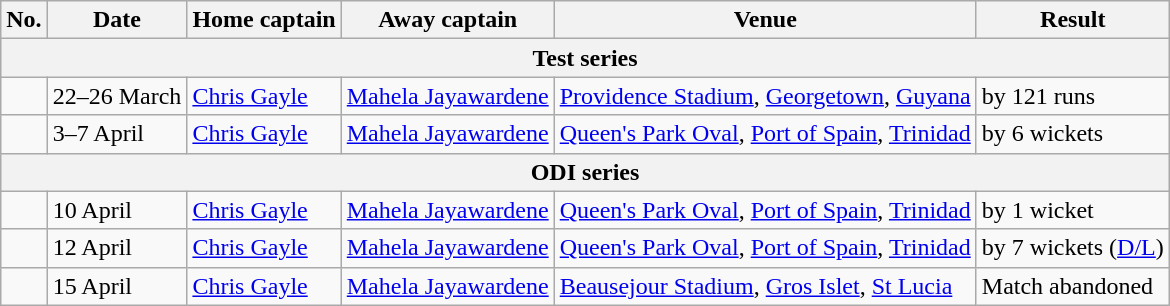<table class="wikitable">
<tr>
<th>No.</th>
<th>Date</th>
<th>Home captain</th>
<th>Away captain</th>
<th>Venue</th>
<th>Result</th>
</tr>
<tr>
<th colspan="6">Test series</th>
</tr>
<tr>
<td></td>
<td>22–26 March</td>
<td><a href='#'>Chris Gayle</a></td>
<td><a href='#'>Mahela Jayawardene</a></td>
<td><a href='#'>Providence Stadium</a>, <a href='#'>Georgetown</a>, <a href='#'>Guyana</a></td>
<td> by 121 runs</td>
</tr>
<tr>
<td></td>
<td>3–7 April</td>
<td><a href='#'>Chris Gayle</a></td>
<td><a href='#'>Mahela Jayawardene</a></td>
<td><a href='#'>Queen's Park Oval</a>, <a href='#'>Port of Spain</a>, <a href='#'>Trinidad</a></td>
<td> by 6 wickets</td>
</tr>
<tr>
<th colspan="6">ODI series</th>
</tr>
<tr>
<td></td>
<td>10 April</td>
<td><a href='#'>Chris Gayle</a></td>
<td><a href='#'>Mahela Jayawardene</a></td>
<td><a href='#'>Queen's Park Oval</a>, <a href='#'>Port of Spain</a>, <a href='#'>Trinidad</a></td>
<td> by 1 wicket</td>
</tr>
<tr>
<td></td>
<td>12 April</td>
<td><a href='#'>Chris Gayle</a></td>
<td><a href='#'>Mahela Jayawardene</a></td>
<td><a href='#'>Queen's Park Oval</a>, <a href='#'>Port of Spain</a>, <a href='#'>Trinidad</a></td>
<td> by 7 wickets (<a href='#'>D/L</a>)</td>
</tr>
<tr>
<td></td>
<td>15 April</td>
<td><a href='#'>Chris Gayle</a></td>
<td><a href='#'>Mahela Jayawardene</a></td>
<td><a href='#'>Beausejour Stadium</a>, <a href='#'>Gros Islet</a>, <a href='#'>St Lucia</a></td>
<td>Match abandoned</td>
</tr>
</table>
